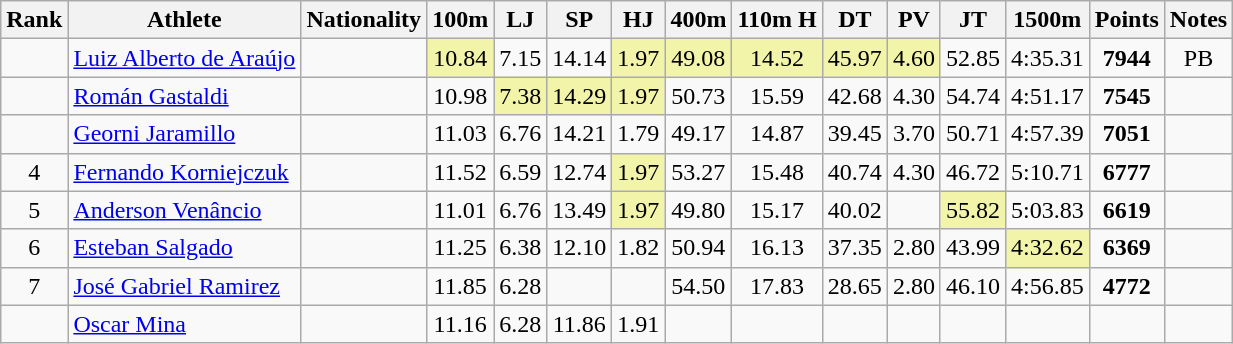<table class="wikitable sortable" style=" text-align:center;">
<tr>
<th>Rank</th>
<th>Athlete</th>
<th>Nationality</th>
<th>100m</th>
<th>LJ</th>
<th>SP</th>
<th>HJ</th>
<th>400m</th>
<th>110m H</th>
<th>DT</th>
<th>PV</th>
<th>JT</th>
<th>1500m</th>
<th>Points</th>
<th>Notes</th>
</tr>
<tr>
<td></td>
<td align=left><a href='#'>Luiz Alberto de Araújo</a></td>
<td align=left></td>
<td bgcolor=#F2F5A9>10.84</td>
<td>7.15</td>
<td>14.14</td>
<td bgcolor=#F2F5A9>1.97</td>
<td bgcolor=#F2F5A9>49.08</td>
<td bgcolor=#F2F5A9>14.52</td>
<td bgcolor=#F2F5A9>45.97</td>
<td bgcolor=#F2F5A9>4.60</td>
<td>52.85</td>
<td>4:35.31</td>
<td><strong>7944</strong></td>
<td>PB</td>
</tr>
<tr>
<td></td>
<td align=left><a href='#'>Román Gastaldi</a></td>
<td align=left></td>
<td>10.98</td>
<td bgcolor=#F2F5A9>7.38</td>
<td bgcolor=#F2F5A9>14.29</td>
<td bgcolor=#F2F5A9>1.97</td>
<td>50.73</td>
<td>15.59</td>
<td>42.68</td>
<td>4.30</td>
<td>54.74</td>
<td>4:51.17</td>
<td><strong>7545</strong></td>
<td></td>
</tr>
<tr>
<td></td>
<td align=left><a href='#'>Georni Jaramillo</a></td>
<td align=left></td>
<td>11.03</td>
<td>6.76</td>
<td>14.21</td>
<td>1.79</td>
<td>49.17</td>
<td>14.87</td>
<td>39.45</td>
<td>3.70</td>
<td>50.71</td>
<td>4:57.39</td>
<td><strong>7051</strong></td>
<td></td>
</tr>
<tr>
<td>4</td>
<td align=left><a href='#'>Fernando Korniejczuk</a></td>
<td align=left></td>
<td>11.52</td>
<td>6.59</td>
<td>12.74</td>
<td bgcolor=#F2F5A9>1.97</td>
<td>53.27</td>
<td>15.48</td>
<td>40.74</td>
<td>4.30</td>
<td>46.72</td>
<td>5:10.71</td>
<td><strong>6777</strong></td>
<td></td>
</tr>
<tr>
<td>5</td>
<td align=left><a href='#'>Anderson Venâncio</a></td>
<td align=left></td>
<td>11.01</td>
<td>6.76</td>
<td>13.49</td>
<td bgcolor=#F2F5A9>1.97</td>
<td>49.80</td>
<td>15.17</td>
<td>40.02</td>
<td></td>
<td bgcolor=#F2F5A9>55.82</td>
<td>5:03.83</td>
<td><strong>6619</strong></td>
<td></td>
</tr>
<tr>
<td>6</td>
<td align=left><a href='#'>Esteban Salgado</a></td>
<td align=left></td>
<td>11.25</td>
<td>6.38</td>
<td>12.10</td>
<td>1.82</td>
<td>50.94</td>
<td>16.13</td>
<td>37.35</td>
<td>2.80</td>
<td>43.99</td>
<td bgcolor=#F2F5A9>4:32.62</td>
<td><strong>6369</strong></td>
<td></td>
</tr>
<tr>
<td>7</td>
<td align=left><a href='#'>José Gabriel Ramirez</a></td>
<td align=left></td>
<td>11.85</td>
<td>6.28</td>
<td></td>
<td></td>
<td>54.50</td>
<td>17.83</td>
<td>28.65</td>
<td>2.80</td>
<td>46.10</td>
<td>4:56.85</td>
<td><strong>4772</strong></td>
<td></td>
</tr>
<tr>
<td></td>
<td align=left><a href='#'>Oscar Mina</a></td>
<td align=left></td>
<td>11.16</td>
<td>6.28</td>
<td>11.86</td>
<td>1.91</td>
<td></td>
<td></td>
<td></td>
<td></td>
<td></td>
<td></td>
<td><strong></strong></td>
<td></td>
</tr>
</table>
